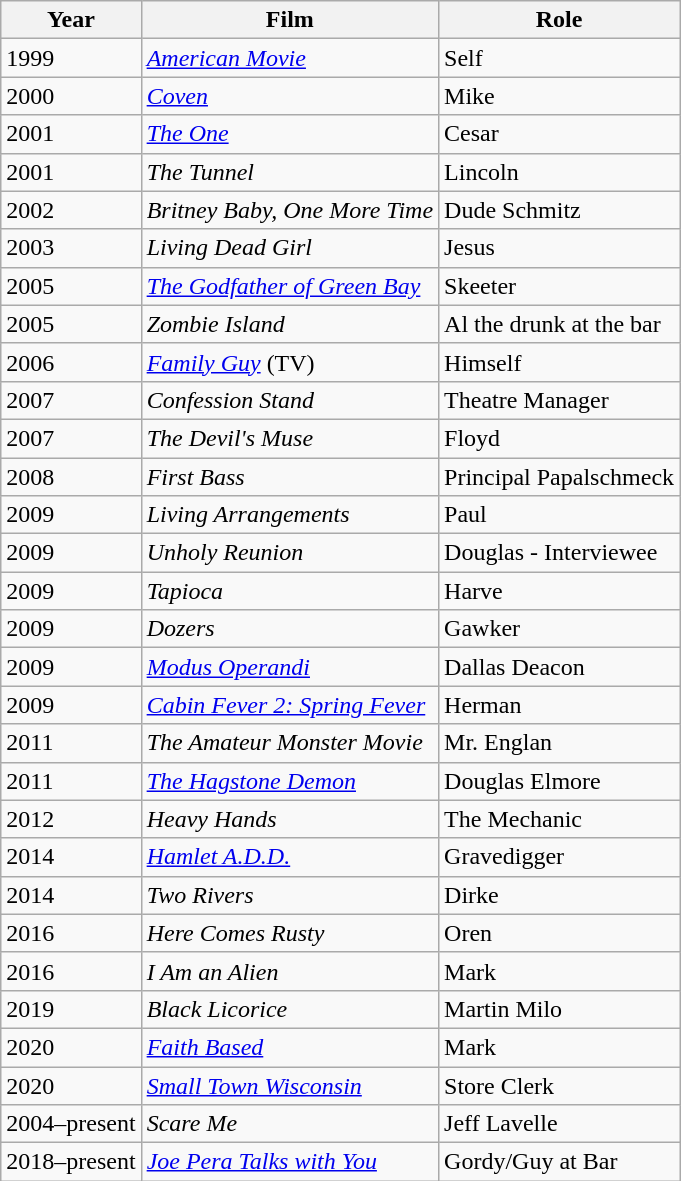<table class="wikitable">
<tr>
<th>Year</th>
<th>Film</th>
<th>Role</th>
</tr>
<tr>
<td>1999</td>
<td><em><a href='#'>American Movie</a></em></td>
<td>Self</td>
</tr>
<tr>
<td>2000</td>
<td><em><a href='#'>Coven</a></em></td>
<td>Mike</td>
</tr>
<tr>
<td>2001</td>
<td><em><a href='#'>The One</a></em></td>
<td>Cesar</td>
</tr>
<tr>
<td>2001</td>
<td><em>The Tunnel</em></td>
<td>Lincoln</td>
</tr>
<tr>
<td>2002</td>
<td><em>Britney Baby, One More Time</em></td>
<td>Dude Schmitz</td>
</tr>
<tr>
<td>2003</td>
<td><em>Living Dead Girl</em></td>
<td>Jesus</td>
</tr>
<tr>
<td>2005</td>
<td><em><a href='#'>The Godfather of Green Bay</a></em></td>
<td>Skeeter</td>
</tr>
<tr>
<td>2005</td>
<td><em>Zombie Island</em></td>
<td>Al the drunk at the bar</td>
</tr>
<tr>
<td>2006</td>
<td><em><a href='#'>Family Guy</a></em> (TV)</td>
<td>Himself</td>
</tr>
<tr>
<td>2007</td>
<td><em>Confession Stand</em></td>
<td>Theatre Manager</td>
</tr>
<tr>
<td>2007</td>
<td><em>The Devil's Muse</em></td>
<td>Floyd</td>
</tr>
<tr>
<td>2008</td>
<td><em>First Bass</em></td>
<td>Principal Papalschmeck</td>
</tr>
<tr>
<td>2009</td>
<td><em>Living Arrangements</em></td>
<td>Paul</td>
</tr>
<tr>
<td>2009</td>
<td><em>Unholy Reunion</em></td>
<td>Douglas - Interviewee</td>
</tr>
<tr>
<td>2009</td>
<td><em>Tapioca</em></td>
<td>Harve</td>
</tr>
<tr>
<td>2009</td>
<td><em>Dozers</em></td>
<td>Gawker</td>
</tr>
<tr>
<td>2009</td>
<td><em><a href='#'>Modus Operandi</a></em></td>
<td>Dallas Deacon</td>
</tr>
<tr>
<td>2009</td>
<td><em><a href='#'>Cabin Fever 2: Spring Fever</a></em></td>
<td>Herman</td>
</tr>
<tr>
<td>2011</td>
<td><em>The Amateur Monster Movie</em></td>
<td>Mr. Englan</td>
</tr>
<tr>
<td>2011</td>
<td><em><a href='#'>The Hagstone Demon</a></em></td>
<td>Douglas Elmore</td>
</tr>
<tr>
<td>2012</td>
<td><em>Heavy Hands</em></td>
<td>The Mechanic</td>
</tr>
<tr>
<td>2014</td>
<td><em><a href='#'>Hamlet A.D.D.</a></em></td>
<td>Gravedigger</td>
</tr>
<tr>
<td>2014</td>
<td><em>Two Rivers</em></td>
<td>Dirke</td>
</tr>
<tr>
<td>2016</td>
<td><em>Here Comes Rusty</em></td>
<td>Oren</td>
</tr>
<tr>
<td>2016</td>
<td><em>I Am an Alien</em></td>
<td>Mark</td>
</tr>
<tr>
<td>2019</td>
<td><em>Black Licorice</em></td>
<td>Martin Milo</td>
</tr>
<tr>
<td>2020</td>
<td><em><a href='#'>Faith Based</a></em></td>
<td>Mark</td>
</tr>
<tr>
<td>2020</td>
<td><em><a href='#'>Small Town Wisconsin</a></em></td>
<td>Store Clerk</td>
</tr>
<tr>
<td>2004–present</td>
<td><em>Scare Me</em></td>
<td>Jeff Lavelle</td>
</tr>
<tr>
<td>2018–present</td>
<td><em><a href='#'>Joe Pera Talks with You</a></em></td>
<td>Gordy/Guy at Bar</td>
</tr>
</table>
